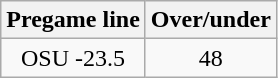<table class="wikitable">
<tr align="center">
<th style=>Pregame line</th>
<th style=>Over/under</th>
</tr>
<tr align="center">
<td>OSU -23.5</td>
<td>48</td>
</tr>
</table>
